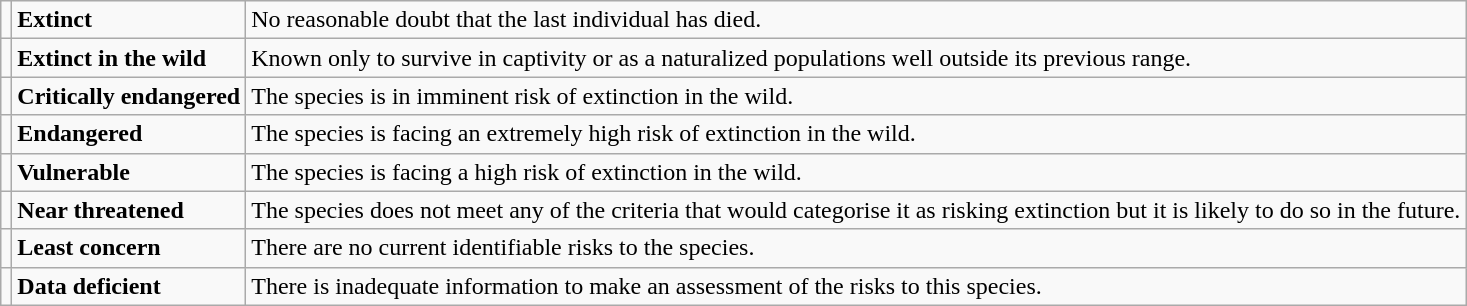<table class="wikitable" style="text-align:left">
<tr>
<td></td>
<td><strong>Extinct</strong></td>
<td>No reasonable doubt that the last individual has died.</td>
</tr>
<tr>
<td></td>
<td><strong>Extinct in the wild</strong></td>
<td>Known only to survive in captivity or as a naturalized populations well outside its previous range.</td>
</tr>
<tr>
<td></td>
<td><strong>Critically endangered</strong></td>
<td>The species is in imminent risk of extinction in the wild.</td>
</tr>
<tr>
<td></td>
<td><strong>Endangered</strong></td>
<td>The species is facing an extremely high risk of extinction in the wild.</td>
</tr>
<tr>
<td></td>
<td><strong>Vulnerable</strong></td>
<td>The species is facing a high risk of extinction in the wild.</td>
</tr>
<tr>
<td></td>
<td><strong>Near threatened</strong></td>
<td>The species does not meet any of the criteria that would categorise it as risking extinction but it is likely to do so in the future.</td>
</tr>
<tr>
<td></td>
<td><strong>Least concern</strong></td>
<td>There are no current identifiable risks to the species.</td>
</tr>
<tr>
<td></td>
<td><strong>Data deficient</strong></td>
<td>There is inadequate information to make an assessment of the risks to this species.</td>
</tr>
</table>
